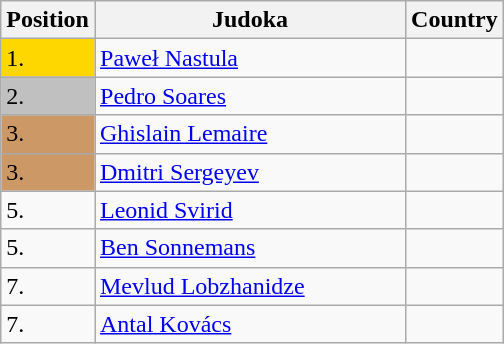<table class=wikitable>
<tr>
<th width=10>Position</th>
<th width=200>Judoka</th>
<th width=10>Country</th>
</tr>
<tr>
<td bgcolor=gold>1.</td>
<td><a href='#'>Paweł Nastula</a></td>
<td></td>
</tr>
<tr>
<td bgcolor="silver">2.</td>
<td><a href='#'>Pedro Soares</a></td>
<td></td>
</tr>
<tr>
<td bgcolor="CC9966">3.</td>
<td><a href='#'>Ghislain Lemaire</a></td>
<td></td>
</tr>
<tr>
<td bgcolor="CC9966">3.</td>
<td><a href='#'>Dmitri Sergeyev</a></td>
<td></td>
</tr>
<tr>
<td>5.</td>
<td><a href='#'>Leonid Svirid</a></td>
<td></td>
</tr>
<tr>
<td>5.</td>
<td><a href='#'>Ben Sonnemans</a></td>
<td></td>
</tr>
<tr>
<td>7.</td>
<td><a href='#'>Mevlud Lobzhanidze</a></td>
<td></td>
</tr>
<tr>
<td>7.</td>
<td><a href='#'>Antal Kovács</a></td>
<td></td>
</tr>
</table>
